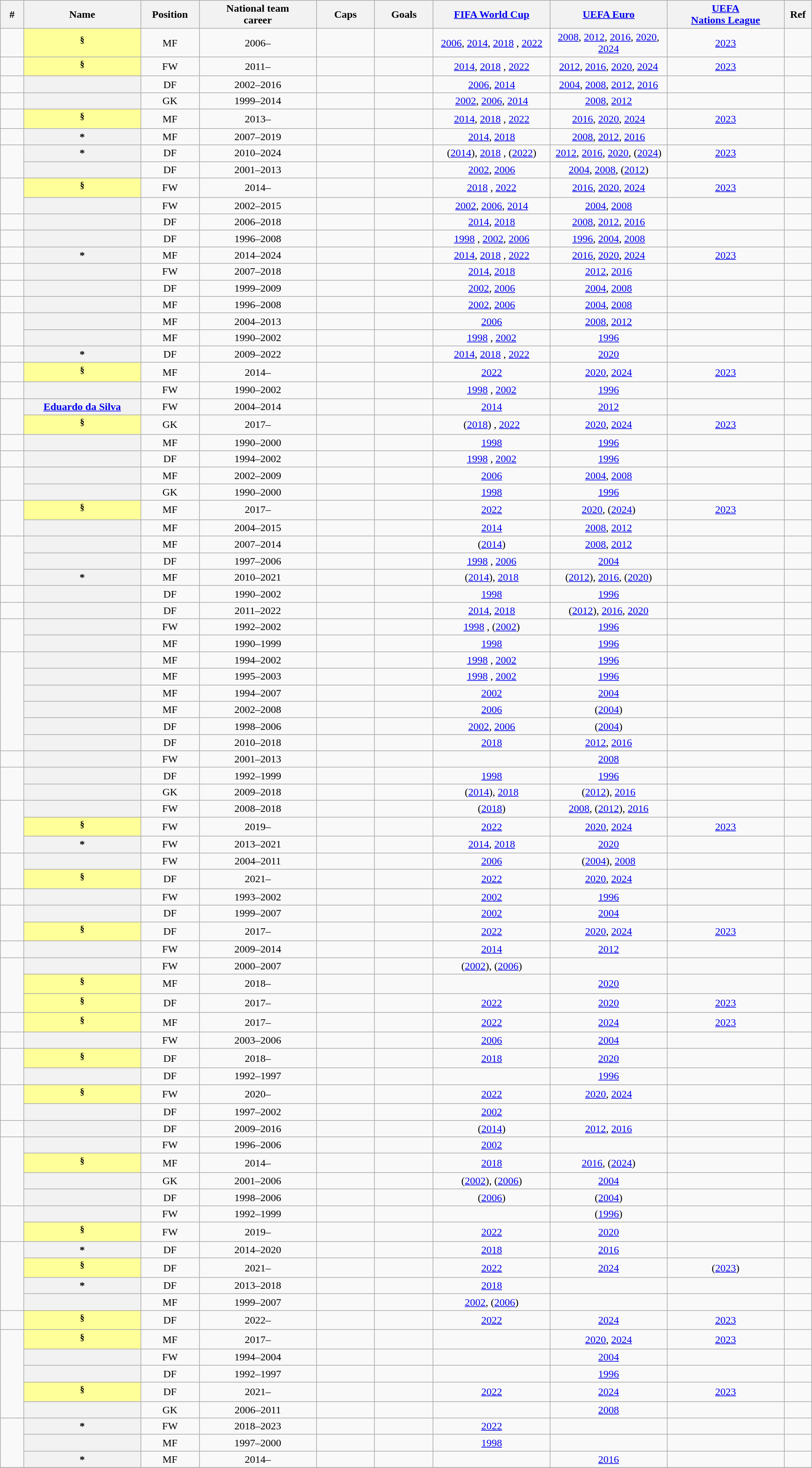<table class="wikitable plainrowheaders sortable" style="text-align: center;">
<tr>
<th scope="col" width="2%">#</th>
<th scope="col" width="10%">Name</th>
<th scope="col" width="5%">Position</th>
<th scope="col" width="10%">National team<br>career</th>
<th scope="col" width="5%">Caps</th>
<th scope="col" width="5%">Goals</th>
<th scope="col" width="10%"><a href='#'>FIFA World Cup</a></th>
<th scope="col" width="10%"><a href='#'>UEFA Euro</a></th>
<th scope="col" width="10%"><a href='#'>UEFA<br>Nations League</a></th>
<th scope="col" class="unsortable" width="2%">Ref</th>
</tr>
<tr>
<td></td>
<th scope="row" style="background-color: #ffff99;"><sup>§</sup></th>
<td>MF</td>
<td>2006–</td>
<td></td>
<td></td>
<td><a href='#'>2006</a>, <a href='#'>2014</a>, <a href='#'>2018</a> , <a href='#'>2022</a> </td>
<td><a href='#'>2008</a>, <a href='#'>2012</a>, <a href='#'>2016</a>, <a href='#'>2020</a>, <a href='#'>2024</a></td>
<td><a href='#'>2023</a> </td>
<td></td>
</tr>
<tr>
<td></td>
<th scope="row" style="background-color: #ffff99;"><sup>§</sup></th>
<td>FW</td>
<td>2011–</td>
<td></td>
<td></td>
<td><a href='#'>2014</a>, <a href='#'>2018</a> , <a href='#'>2022</a> </td>
<td><a href='#'>2012</a>, <a href='#'>2016</a>, <a href='#'>2020</a>, <a href='#'>2024</a></td>
<td><a href='#'>2023</a> </td>
<td></td>
</tr>
<tr>
<td></td>
<th scope="row"></th>
<td>DF</td>
<td>2002–2016</td>
<td></td>
<td></td>
<td><a href='#'>2006</a>, <a href='#'>2014</a></td>
<td><a href='#'>2004</a>, <a href='#'>2008</a>, <a href='#'>2012</a>, <a href='#'>2016</a></td>
<td></td>
<td></td>
</tr>
<tr>
<td></td>
<th scope="row"></th>
<td>GK</td>
<td>1999–2014</td>
<td></td>
<td></td>
<td><a href='#'>2002</a>, <a href='#'>2006</a>, <a href='#'>2014</a></td>
<td><a href='#'>2008</a>, <a href='#'>2012</a></td>
<td></td>
<td></td>
</tr>
<tr>
<td></td>
<th scope="row" style="background-color: #ffff99;"><sup>§</sup></th>
<td>MF</td>
<td>2013–</td>
<td></td>
<td></td>
<td><a href='#'>2014</a>, <a href='#'>2018</a> , <a href='#'>2022</a> </td>
<td><a href='#'>2016</a>, <a href='#'>2020</a>, <a href='#'>2024</a></td>
<td><a href='#'>2023</a> </td>
<td></td>
</tr>
<tr>
<td></td>
<th scope="row"> *</th>
<td>MF</td>
<td>2007–2019</td>
<td></td>
<td></td>
<td><a href='#'>2014</a>, <a href='#'>2018</a> </td>
<td><a href='#'>2008</a>, <a href='#'>2012</a>, <a href='#'>2016</a></td>
<td></td>
<td></td>
</tr>
<tr>
<td rowspan=2></td>
<th scope="row"> *</th>
<td>DF</td>
<td>2010–2024</td>
<td></td>
<td></td>
<td>(<a href='#'>2014</a>), <a href='#'>2018</a> , (<a href='#'>2022</a>) </td>
<td><a href='#'>2012</a>, <a href='#'>2016</a>, <a href='#'>2020</a>, (<a href='#'>2024</a>)</td>
<td><a href='#'>2023</a> </td>
<td></td>
</tr>
<tr>
<th scope="row"></th>
<td>DF</td>
<td>2001–2013</td>
<td></td>
<td></td>
<td><a href='#'>2002</a>, <a href='#'>2006</a></td>
<td><a href='#'>2004</a>, <a href='#'>2008</a>, (<a href='#'>2012</a>)</td>
<td></td>
<td></td>
</tr>
<tr>
<td rowspan=2></td>
<th scope="row" style="background-color: #ffff99;"><sup>§</sup></th>
<td>FW</td>
<td>2014–</td>
<td></td>
<td></td>
<td><a href='#'>2018</a> , <a href='#'>2022</a> </td>
<td><a href='#'>2016</a>, <a href='#'>2020</a>, <a href='#'>2024</a></td>
<td><a href='#'>2023</a> </td>
<td></td>
</tr>
<tr>
<th scope="row"></th>
<td>FW</td>
<td>2002–2015</td>
<td></td>
<td></td>
<td><a href='#'>2002</a>, <a href='#'>2006</a>, <a href='#'>2014</a></td>
<td><a href='#'>2004</a>, <a href='#'>2008</a></td>
<td></td>
<td></td>
</tr>
<tr>
<td></td>
<th scope="row"></th>
<td>DF</td>
<td>2006–2018</td>
<td></td>
<td></td>
<td><a href='#'>2014</a>, <a href='#'>2018</a> </td>
<td><a href='#'>2008</a>, <a href='#'>2012</a>, <a href='#'>2016</a></td>
<td></td>
<td></td>
</tr>
<tr>
<td></td>
<th scope="row"></th>
<td>DF</td>
<td>1996–2008</td>
<td></td>
<td></td>
<td><a href='#'>1998</a> , <a href='#'>2002</a>, <a href='#'>2006</a></td>
<td><a href='#'>1996</a>, <a href='#'>2004</a>, <a href='#'>2008</a></td>
<td></td>
<td></td>
</tr>
<tr>
<td></td>
<th scope="row"> *</th>
<td>MF</td>
<td>2014–2024</td>
<td></td>
<td></td>
<td><a href='#'>2014</a>, <a href='#'>2018</a> , <a href='#'>2022</a> </td>
<td><a href='#'>2016</a>, <a href='#'>2020</a>, <a href='#'>2024</a></td>
<td><a href='#'>2023</a> </td>
<td></td>
</tr>
<tr>
<td></td>
<th scope="row"></th>
<td>FW</td>
<td>2007–2018</td>
<td></td>
<td></td>
<td><a href='#'>2014</a>, <a href='#'>2018</a> </td>
<td><a href='#'>2012</a>, <a href='#'>2016</a></td>
<td></td>
<td></td>
</tr>
<tr>
<td></td>
<th scope="row"></th>
<td>DF</td>
<td>1999–2009</td>
<td></td>
<td></td>
<td><a href='#'>2002</a>, <a href='#'>2006</a></td>
<td><a href='#'>2004</a>, <a href='#'>2008</a></td>
<td></td>
<td></td>
</tr>
<tr>
<td></td>
<th scope="row"></th>
<td>MF</td>
<td>1996–2008</td>
<td></td>
<td></td>
<td><a href='#'>2002</a>, <a href='#'>2006</a></td>
<td><a href='#'>2004</a>, <a href='#'>2008</a></td>
<td></td>
<td></td>
</tr>
<tr>
<td rowspan=2></td>
<th scope="row"></th>
<td>MF</td>
<td>2004–2013</td>
<td></td>
<td></td>
<td><a href='#'>2006</a></td>
<td><a href='#'>2008</a>, <a href='#'>2012</a></td>
<td></td>
<td></td>
</tr>
<tr>
<th scope="row"></th>
<td>MF</td>
<td>1990–2002</td>
<td></td>
<td></td>
<td><a href='#'>1998</a> , <a href='#'>2002</a></td>
<td><a href='#'>1996</a></td>
<td></td>
<td></td>
</tr>
<tr>
<td></td>
<th scope="row"> *</th>
<td>DF</td>
<td>2009–2022</td>
<td></td>
<td></td>
<td><a href='#'>2014</a>, <a href='#'>2018</a> , <a href='#'>2022</a> </td>
<td><a href='#'>2020</a></td>
<td></td>
<td></td>
</tr>
<tr>
<td></td>
<th scope="row" style="background-color: #ffff99;"><sup>§</sup></th>
<td>MF</td>
<td>2014–</td>
<td></td>
<td></td>
<td><a href='#'>2022</a> </td>
<td><a href='#'>2020</a>, <a href='#'>2024</a></td>
<td><a href='#'>2023</a> </td>
<td></td>
</tr>
<tr>
<td></td>
<th scope="row"></th>
<td>FW</td>
<td>1990–2002</td>
<td></td>
<td></td>
<td><a href='#'>1998</a> , <a href='#'>2002</a></td>
<td><a href='#'>1996</a></td>
<td></td>
<td></td>
</tr>
<tr>
<td rowspan="2"></td>
<th scope="row"><a href='#'>Eduardo da Silva</a></th>
<td>FW</td>
<td>2004–2014</td>
<td></td>
<td></td>
<td><a href='#'>2014</a></td>
<td><a href='#'>2012</a></td>
<td></td>
<td></td>
</tr>
<tr>
<th scope="row" style="background-color: #ffff99;"><sup>§</sup></th>
<td>GK</td>
<td>2017–</td>
<td></td>
<td></td>
<td>(<a href='#'>2018</a>) , <a href='#'>2022</a> </td>
<td><a href='#'>2020</a>, <a href='#'>2024</a></td>
<td><a href='#'>2023</a> </td>
<td></td>
</tr>
<tr>
<td></td>
<th scope="row"></th>
<td>MF</td>
<td>1990–2000</td>
<td></td>
<td></td>
<td><a href='#'>1998</a> </td>
<td><a href='#'>1996</a></td>
<td></td>
<td></td>
</tr>
<tr>
<td></td>
<th scope="row"></th>
<td>DF</td>
<td>1994–2002</td>
<td></td>
<td></td>
<td><a href='#'>1998</a> , <a href='#'>2002</a></td>
<td><a href='#'>1996</a></td>
<td></td>
<td></td>
</tr>
<tr>
<td rowspan="2"></td>
<th scope="row"></th>
<td>MF</td>
<td>2002–2009</td>
<td></td>
<td></td>
<td><a href='#'>2006</a></td>
<td><a href='#'>2004</a>, <a href='#'>2008</a></td>
<td></td>
<td></td>
</tr>
<tr>
<th scope="row"></th>
<td>GK</td>
<td>1990–2000</td>
<td></td>
<td></td>
<td><a href='#'>1998</a> </td>
<td><a href='#'>1996</a></td>
<td></td>
<td></td>
</tr>
<tr>
<td rowspan="2"></td>
<th scope="row" style="background-color: #ffff99;"><sup>§</sup></th>
<td>MF</td>
<td>2017–</td>
<td></td>
<td></td>
<td><a href='#'>2022</a> </td>
<td><a href='#'>2020</a>, (<a href='#'>2024</a>)</td>
<td><a href='#'>2023</a> </td>
<td></td>
</tr>
<tr>
<th scope="row"></th>
<td>MF</td>
<td>2004–2015</td>
<td></td>
<td></td>
<td><a href='#'>2014</a></td>
<td><a href='#'>2008</a>, <a href='#'>2012</a></td>
<td></td>
<td></td>
</tr>
<tr>
<td rowspan="3"></td>
<th scope="row"></th>
<td>MF</td>
<td>2007–2014</td>
<td></td>
<td></td>
<td>(<a href='#'>2014</a>)</td>
<td><a href='#'>2008</a>, <a href='#'>2012</a></td>
<td></td>
<td></td>
</tr>
<tr>
<th scope="row"></th>
<td>DF</td>
<td>1997–2006</td>
<td></td>
<td></td>
<td><a href='#'>1998</a> , <a href='#'>2006</a></td>
<td><a href='#'>2004</a></td>
<td></td>
<td></td>
</tr>
<tr>
<th scope="row"> *</th>
<td>MF</td>
<td>2010–2021</td>
<td></td>
<td></td>
<td>(<a href='#'>2014</a>), <a href='#'>2018</a> </td>
<td>(<a href='#'>2012</a>), <a href='#'>2016</a>, (<a href='#'>2020</a>)</td>
<td></td>
<td></td>
</tr>
<tr>
<td></td>
<th scope="row"></th>
<td>DF</td>
<td>1990–2002</td>
<td></td>
<td></td>
<td><a href='#'>1998</a> </td>
<td><a href='#'>1996</a></td>
<td></td>
<td></td>
</tr>
<tr>
<td></td>
<th scope="row"></th>
<td>DF</td>
<td>2011–2022</td>
<td></td>
<td></td>
<td><a href='#'>2014</a>, <a href='#'>2018</a> </td>
<td>(<a href='#'>2012</a>), <a href='#'>2016</a>, <a href='#'>2020</a></td>
<td></td>
<td></td>
</tr>
<tr>
<td rowspan="2"></td>
<th scope="row"></th>
<td>FW</td>
<td>1992–2002</td>
<td></td>
<td></td>
<td><a href='#'>1998</a> , (<a href='#'>2002</a>)</td>
<td><a href='#'>1996</a></td>
<td></td>
<td></td>
</tr>
<tr>
<th scope="row"></th>
<td>MF</td>
<td>1990–1999</td>
<td></td>
<td></td>
<td><a href='#'>1998</a> </td>
<td><a href='#'>1996</a></td>
<td></td>
<td></td>
</tr>
<tr>
<td rowspan="6"></td>
<th scope="row"></th>
<td>MF</td>
<td>1994–2002</td>
<td></td>
<td></td>
<td><a href='#'>1998</a> , <a href='#'>2002</a></td>
<td><a href='#'>1996</a></td>
<td></td>
<td></td>
</tr>
<tr>
<th scope="row"></th>
<td>MF</td>
<td>1995–2003</td>
<td></td>
<td></td>
<td><a href='#'>1998</a> , <a href='#'>2002</a></td>
<td><a href='#'>1996</a></td>
<td></td>
<td></td>
</tr>
<tr>
<th scope="row"></th>
<td>MF</td>
<td>1994–2007</td>
<td></td>
<td></td>
<td><a href='#'>2002</a></td>
<td><a href='#'>2004</a></td>
<td></td>
<td></td>
</tr>
<tr>
<th scope="row"></th>
<td>MF</td>
<td>2002–2008</td>
<td></td>
<td></td>
<td><a href='#'>2006</a></td>
<td>(<a href='#'>2004</a>)</td>
<td></td>
<td></td>
</tr>
<tr>
<th scope="row"></th>
<td>DF</td>
<td>1998–2006</td>
<td></td>
<td></td>
<td><a href='#'>2002</a>, <a href='#'>2006</a></td>
<td>(<a href='#'>2004</a>)</td>
<td></td>
<td></td>
</tr>
<tr>
<th scope="row"></th>
<td>DF</td>
<td>2010–2018</td>
<td></td>
<td></td>
<td><a href='#'>2018</a> </td>
<td><a href='#'>2012</a>, <a href='#'>2016</a></td>
<td></td>
<td></td>
</tr>
<tr>
<td></td>
<th scope="row"></th>
<td>FW</td>
<td>2001–2013</td>
<td></td>
<td></td>
<td></td>
<td><a href='#'>2008</a></td>
<td></td>
<td></td>
</tr>
<tr>
<td rowspan=2></td>
<th scope="row"></th>
<td>DF</td>
<td>1992–1999</td>
<td></td>
<td></td>
<td><a href='#'>1998</a> </td>
<td><a href='#'>1996</a></td>
<td></td>
<td></td>
</tr>
<tr>
<th scope="row"></th>
<td>GK</td>
<td>2009–2018</td>
<td></td>
<td></td>
<td>(<a href='#'>2014</a>), <a href='#'>2018</a> </td>
<td>(<a href='#'>2012</a>), <a href='#'>2016</a></td>
<td></td>
<td></td>
</tr>
<tr>
<td rowspan=3></td>
<th scope="row"></th>
<td>FW</td>
<td>2008–2018</td>
<td></td>
<td></td>
<td>(<a href='#'>2018</a>) </td>
<td><a href='#'>2008</a>, (<a href='#'>2012</a>), <a href='#'>2016</a></td>
<td></td>
<td></td>
</tr>
<tr>
<th scope="row" style="background-color: #ffff99;"><sup>§</sup></th>
<td>FW</td>
<td>2019–</td>
<td></td>
<td></td>
<td><a href='#'>2022</a> </td>
<td><a href='#'>2020</a>, <a href='#'>2024</a></td>
<td><a href='#'>2023</a> </td>
<td></td>
</tr>
<tr>
<th scope="row"> *</th>
<td>FW</td>
<td>2013–2021</td>
<td></td>
<td></td>
<td><a href='#'>2014</a>, <a href='#'>2018</a> </td>
<td><a href='#'>2020</a></td>
<td></td>
<td></td>
</tr>
<tr>
<td rowspan=2></td>
<th scope="row"></th>
<td>FW</td>
<td>2004–2011</td>
<td></td>
<td></td>
<td><a href='#'>2006</a></td>
<td>(<a href='#'>2004</a>), <a href='#'>2008</a></td>
<td></td>
<td></td>
</tr>
<tr>
<th scope="row" style="background-color: #ffff99;"><sup>§</sup></th>
<td>DF</td>
<td>2021–</td>
<td></td>
<td></td>
<td><a href='#'>2022</a> </td>
<td><a href='#'>2020</a>, <a href='#'>2024</a></td>
<td></td>
<td></td>
</tr>
<tr>
<td></td>
<th scope="row"></th>
<td>FW</td>
<td>1993–2002</td>
<td></td>
<td></td>
<td><a href='#'>2002</a></td>
<td><a href='#'>1996</a></td>
<td></td>
<td></td>
</tr>
<tr>
<td rowspan=2></td>
<th scope="row"></th>
<td>DF</td>
<td>1999–2007</td>
<td></td>
<td></td>
<td><a href='#'>2002</a></td>
<td><a href='#'>2004</a></td>
<td></td>
<td></td>
</tr>
<tr>
<th scope="row" style="background-color: #ffff99;"><sup>§</sup></th>
<td>DF</td>
<td>2017–</td>
<td></td>
<td></td>
<td><a href='#'>2022</a> </td>
<td><a href='#'>2020</a>, <a href='#'>2024</a></td>
<td><a href='#'>2023</a> </td>
<td></td>
</tr>
<tr>
<td></td>
<th scope="row"></th>
<td>FW</td>
<td>2009–2014</td>
<td></td>
<td></td>
<td><a href='#'>2014</a></td>
<td><a href='#'>2012</a></td>
<td></td>
<td></td>
</tr>
<tr>
<td rowspan=3></td>
<th scope="row"></th>
<td>FW</td>
<td>2000–2007</td>
<td></td>
<td></td>
<td>(<a href='#'>2002</a>), (<a href='#'>2006</a>)</td>
<td></td>
<td></td>
<td></td>
</tr>
<tr>
<th scope="row" style="background-color: #ffff99;"><sup>§</sup></th>
<td>MF</td>
<td>2018–</td>
<td></td>
<td></td>
<td></td>
<td><a href='#'>2020</a></td>
<td></td>
<td></td>
</tr>
<tr>
<th scope="row" style="background-color: #ffff99;"><sup>§</sup></th>
<td>DF</td>
<td>2017–</td>
<td></td>
<td></td>
<td><a href='#'>2022</a> </td>
<td><a href='#'>2020</a></td>
<td><a href='#'>2023</a> </td>
<td></td>
</tr>
<tr>
<td></td>
<th scope="row" style="background-color: #ffff99;"><sup>§</sup></th>
<td>MF</td>
<td>2017–</td>
<td></td>
<td></td>
<td><a href='#'>2022</a> </td>
<td><a href='#'>2024</a></td>
<td><a href='#'>2023</a> </td>
<td></td>
</tr>
<tr>
<td></td>
<th scope="row"></th>
<td>FW</td>
<td>2003–2006</td>
<td></td>
<td></td>
<td><a href='#'>2006</a></td>
<td><a href='#'>2004</a></td>
<td></td>
<td></td>
</tr>
<tr>
<td rowspan=2></td>
<th scope="row" style="background-color: #ffff99;"><sup>§</sup></th>
<td>DF</td>
<td>2018–</td>
<td></td>
<td></td>
<td><a href='#'>2018</a> </td>
<td><a href='#'>2020</a></td>
<td></td>
<td></td>
</tr>
<tr>
<th scope="row"></th>
<td>DF</td>
<td>1992–1997</td>
<td></td>
<td></td>
<td></td>
<td><a href='#'>1996</a></td>
<td></td>
<td></td>
</tr>
<tr>
<td rowspan=2></td>
<th scope="row" style="background-color: #ffff99;"><sup>§</sup></th>
<td>FW</td>
<td>2020–</td>
<td></td>
<td></td>
<td><a href='#'>2022</a> </td>
<td><a href='#'>2020</a>, <a href='#'>2024</a></td>
<td></td>
<td></td>
</tr>
<tr>
<th scope="row"></th>
<td>DF</td>
<td>1997–2002</td>
<td></td>
<td></td>
<td><a href='#'>2002</a></td>
<td></td>
<td></td>
<td></td>
</tr>
<tr>
<td></td>
<th scope="row"></th>
<td>DF</td>
<td>2009–2016</td>
<td></td>
<td></td>
<td>(<a href='#'>2014</a>)</td>
<td><a href='#'>2012</a>, <a href='#'>2016</a></td>
<td></td>
<td></td>
</tr>
<tr>
<td rowspan=4></td>
<th scope="row"></th>
<td>FW</td>
<td>1996–2006</td>
<td></td>
<td></td>
<td><a href='#'>2002</a></td>
<td></td>
<td></td>
<td></td>
</tr>
<tr>
<th scope="row" style="background-color: #ffff99;"><sup>§</sup></th>
<td>MF</td>
<td>2014–</td>
<td></td>
<td></td>
<td><a href='#'>2018</a> </td>
<td><a href='#'>2016</a>, (<a href='#'>2024</a>)</td>
<td></td>
<td></td>
</tr>
<tr>
<th scope="row"></th>
<td>GK</td>
<td>2001–2006</td>
<td></td>
<td></td>
<td>(<a href='#'>2002</a>), (<a href='#'>2006</a>)</td>
<td><a href='#'>2004</a></td>
<td></td>
<td></td>
</tr>
<tr>
<th scope="row"></th>
<td>DF</td>
<td>1998–2006</td>
<td></td>
<td></td>
<td>(<a href='#'>2006</a>)</td>
<td>(<a href='#'>2004</a>)</td>
<td></td>
<td></td>
</tr>
<tr>
<td rowspan=2></td>
<th scope="row"></th>
<td>FW</td>
<td>1992–1999</td>
<td></td>
<td></td>
<td></td>
<td>(<a href='#'>1996</a>)</td>
<td></td>
<td></td>
</tr>
<tr>
<th scope="row" style="background-color: #ffff99;"><sup>§</sup></th>
<td>FW</td>
<td>2019–</td>
<td></td>
<td></td>
<td><a href='#'>2022</a> </td>
<td><a href='#'>2020</a></td>
<td></td>
<td></td>
</tr>
<tr>
<td rowspan=4></td>
<th scope="row"> *</th>
<td>DF</td>
<td>2014–2020</td>
<td></td>
<td></td>
<td><a href='#'>2018</a> </td>
<td><a href='#'>2016</a></td>
<td></td>
<td></td>
</tr>
<tr>
<th scope="row" style="background-color: #ffff99;"><sup>§</sup></th>
<td>DF</td>
<td>2021–</td>
<td></td>
<td></td>
<td><a href='#'>2022</a> </td>
<td><a href='#'>2024</a></td>
<td>(<a href='#'>2023</a>) </td>
<td></td>
</tr>
<tr>
<th scope="row"> *</th>
<td>DF</td>
<td>2013–2018</td>
<td></td>
<td></td>
<td><a href='#'>2018</a> </td>
<td></td>
<td></td>
<td></td>
</tr>
<tr>
<th scope="row"></th>
<td>MF</td>
<td>1999–2007</td>
<td></td>
<td></td>
<td><a href='#'>2002</a>, (<a href='#'>2006</a>)</td>
<td></td>
<td></td>
<td></td>
</tr>
<tr>
<td></td>
<th scope="row" style="background-color: #ffff99;"><sup>§</sup></th>
<td>DF</td>
<td>2022–</td>
<td></td>
<td></td>
<td><a href='#'>2022</a> </td>
<td><a href='#'>2024</a></td>
<td><a href='#'>2023</a> </td>
<td></td>
</tr>
<tr>
<td rowspan="5"></td>
<th scope="row" style="background-color: #ffff99;"><sup>§</sup></th>
<td>MF</td>
<td>2017–</td>
<td></td>
<td></td>
<td></td>
<td><a href='#'>2020</a>, <a href='#'>2024</a></td>
<td><a href='#'>2023</a> </td>
<td></td>
</tr>
<tr>
<th scope="row"></th>
<td>FW</td>
<td>1994–2004</td>
<td></td>
<td></td>
<td></td>
<td><a href='#'>2004</a></td>
<td></td>
<td></td>
</tr>
<tr>
<th scope="row"></th>
<td>DF</td>
<td>1992–1997</td>
<td></td>
<td></td>
<td></td>
<td><a href='#'>1996</a></td>
<td></td>
<td></td>
</tr>
<tr>
<th scope="row" style="background-color: #ffff99;"><sup>§</sup></th>
<td>DF</td>
<td>2021–</td>
<td></td>
<td></td>
<td><a href='#'>2022</a> </td>
<td><a href='#'>2024</a></td>
<td><a href='#'>2023</a> </td>
<td></td>
</tr>
<tr>
<th scope="row"></th>
<td>GK</td>
<td>2006–2011</td>
<td></td>
<td></td>
<td></td>
<td><a href='#'>2008</a></td>
<td></td>
<td></td>
</tr>
<tr>
<td rowspan="3"></td>
<th scope="row"> *</th>
<td>FW</td>
<td>2018–2023</td>
<td></td>
<td></td>
<td><a href='#'>2022</a> </td>
<td></td>
<td></td>
<td></td>
</tr>
<tr>
<th scope="row"></th>
<td>MF</td>
<td>1997–2000</td>
<td></td>
<td></td>
<td><a href='#'>1998</a> </td>
<td></td>
<td></td>
<td></td>
</tr>
<tr>
<th scope="row"> *</th>
<td>MF</td>
<td>2014–</td>
<td></td>
<td></td>
<td></td>
<td><a href='#'>2016</a></td>
<td></td>
<td></td>
</tr>
<tr>
</tr>
</table>
